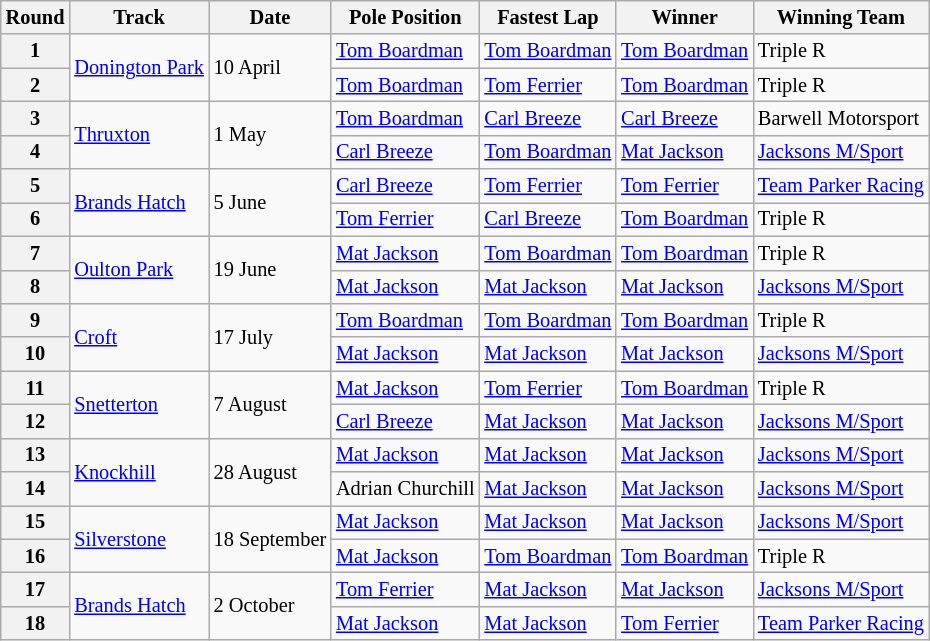<table class="wikitable" style="font-size: 85%">
<tr>
<th>Round</th>
<th>Track</th>
<th>Date</th>
<th>Pole Position</th>
<th>Fastest Lap</th>
<th>Winner</th>
<th>Winning Team</th>
</tr>
<tr>
<th>1</th>
<td rowspan=2><a href='#'>Donington Park</a></td>
<td rowspan=2>10 April</td>
<td> <a href='#'>Tom Boardman</a></td>
<td> <a href='#'>Tom Boardman</a></td>
<td> <a href='#'>Tom Boardman</a></td>
<td>Triple R</td>
</tr>
<tr>
<th>2</th>
<td> <a href='#'>Tom Boardman</a></td>
<td> <a href='#'>Tom Ferrier</a></td>
<td> <a href='#'>Tom Boardman</a></td>
<td>Triple R</td>
</tr>
<tr>
<th>3</th>
<td rowspan=2><a href='#'>Thruxton</a></td>
<td rowspan=2>1 May</td>
<td> <a href='#'>Tom Boardman</a></td>
<td> <a href='#'>Carl Breeze</a></td>
<td> <a href='#'>Carl Breeze</a></td>
<td>Barwell Motorsport</td>
</tr>
<tr>
<th>4</th>
<td> <a href='#'>Carl Breeze</a></td>
<td> <a href='#'>Tom Boardman</a></td>
<td> <a href='#'>Mat Jackson</a></td>
<td><a href='#'>Jacksons M/Sport</a></td>
</tr>
<tr>
<th>5</th>
<td rowspan=2><a href='#'>Brands Hatch</a></td>
<td rowspan=2>5 June</td>
<td> <a href='#'>Carl Breeze</a></td>
<td> <a href='#'>Tom Ferrier</a></td>
<td> <a href='#'>Tom Ferrier</a></td>
<td><a href='#'>Team Parker Racing</a></td>
</tr>
<tr>
<th>6</th>
<td> <a href='#'>Tom Ferrier</a></td>
<td> <a href='#'>Carl Breeze</a></td>
<td> <a href='#'>Tom Boardman</a></td>
<td>Triple R</td>
</tr>
<tr>
<th>7</th>
<td rowspan=2><a href='#'>Oulton Park</a></td>
<td rowspan=2>19 June</td>
<td> <a href='#'>Mat Jackson</a></td>
<td> <a href='#'>Tom Boardman</a></td>
<td> <a href='#'>Tom Boardman</a></td>
<td>Triple R</td>
</tr>
<tr>
<th>8</th>
<td> <a href='#'>Mat Jackson</a></td>
<td> <a href='#'>Mat Jackson</a></td>
<td> <a href='#'>Mat Jackson</a></td>
<td><a href='#'>Jacksons M/Sport</a></td>
</tr>
<tr>
<th>9</th>
<td rowspan=2><a href='#'>Croft</a></td>
<td rowspan=2>17 July</td>
<td> <a href='#'>Tom Boardman</a></td>
<td> <a href='#'>Tom Boardman</a></td>
<td> <a href='#'>Tom Boardman</a></td>
<td>Triple R</td>
</tr>
<tr>
<th>10</th>
<td> <a href='#'>Mat Jackson</a></td>
<td> <a href='#'>Mat Jackson</a></td>
<td> <a href='#'>Mat Jackson</a></td>
<td><a href='#'>Jacksons M/Sport</a></td>
</tr>
<tr>
<th>11</th>
<td rowspan=2><a href='#'>Snetterton</a></td>
<td rowspan=2>7 August</td>
<td> <a href='#'>Mat Jackson</a></td>
<td> <a href='#'>Tom Ferrier</a></td>
<td> <a href='#'>Tom Boardman</a></td>
<td>Triple R</td>
</tr>
<tr>
<th>12</th>
<td> <a href='#'>Carl Breeze</a></td>
<td> <a href='#'>Mat Jackson</a></td>
<td> <a href='#'>Mat Jackson</a></td>
<td><a href='#'>Jacksons M/Sport</a></td>
</tr>
<tr>
<th>13</th>
<td rowspan=2><a href='#'>Knockhill</a></td>
<td rowspan=2>28 August</td>
<td> <a href='#'>Mat Jackson</a></td>
<td> <a href='#'>Mat Jackson</a></td>
<td> <a href='#'>Mat Jackson</a></td>
<td><a href='#'>Jacksons M/Sport</a></td>
</tr>
<tr>
<th>14</th>
<td> Adrian Churchill</td>
<td> <a href='#'>Mat Jackson</a></td>
<td> <a href='#'>Mat Jackson</a></td>
<td><a href='#'>Jacksons M/Sport</a></td>
</tr>
<tr>
<th>15</th>
<td rowspan=2><a href='#'>Silverstone</a></td>
<td rowspan=2>18 September</td>
<td> <a href='#'>Mat Jackson</a></td>
<td> <a href='#'>Mat Jackson</a></td>
<td> <a href='#'>Mat Jackson</a></td>
<td><a href='#'>Jacksons M/Sport</a></td>
</tr>
<tr>
<th>16</th>
<td> <a href='#'>Mat Jackson</a></td>
<td> <a href='#'>Tom Boardman</a></td>
<td> <a href='#'>Tom Boardman</a></td>
<td>Triple R</td>
</tr>
<tr>
<th>17</th>
<td rowspan=2><a href='#'>Brands Hatch</a></td>
<td rowspan=2>2 October</td>
<td> <a href='#'>Tom Ferrier</a></td>
<td> <a href='#'>Mat Jackson</a></td>
<td> <a href='#'>Mat Jackson</a></td>
<td><a href='#'>Jacksons M/Sport</a></td>
</tr>
<tr>
<th>18</th>
<td> <a href='#'>Mat Jackson</a></td>
<td> <a href='#'>Mat Jackson</a></td>
<td> <a href='#'>Tom Ferrier</a></td>
<td><a href='#'>Team Parker Racing</a></td>
</tr>
</table>
